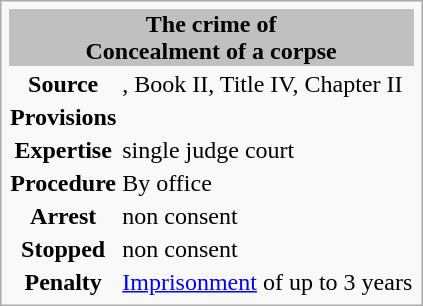<table class="infobox sinottico" summary="Tabella sinottica per i reati (illeciti penali)">
<tr>
<th colspan="2" style="background-color:#C0C0C0"><span>The crime of</span><br><strong>Concealment of a corpse</strong></th>
</tr>
<tr>
<th><strong>Source</strong></th>
<td>, Book II, Title IV, Chapter II</td>
</tr>
<tr>
<th>Provisions</th>
<td></td>
</tr>
<tr>
<th><strong>Expertise</strong></th>
<td>single judge court</td>
</tr>
<tr>
<th><strong>Procedure</strong></th>
<td>By office</td>
</tr>
<tr>
<th><strong>Arrest</strong></th>
<td>non consent</td>
</tr>
<tr>
<th><strong>Stopped</strong></th>
<td>non consent</td>
</tr>
<tr>
<th><strong>Penalty</strong></th>
<td><a href='#'>Imprisonment</a> of up to 3 years</td>
</tr>
</table>
